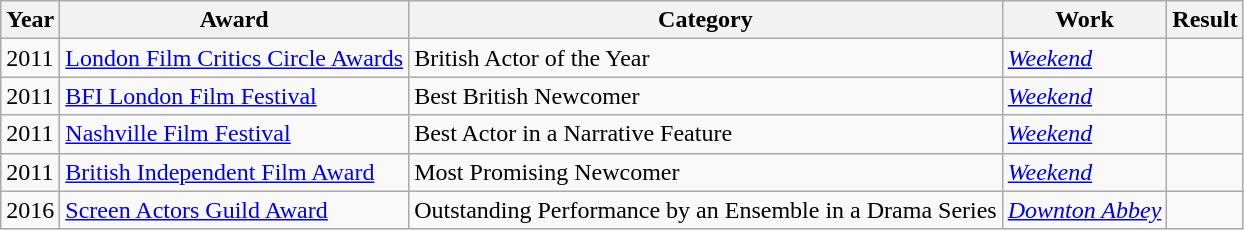<table class="wikitable sortable">
<tr>
<th>Year</th>
<th>Award</th>
<th>Category</th>
<th>Work</th>
<th>Result</th>
</tr>
<tr>
<td>2011</td>
<td><a href='#'>London Film Critics Circle Awards</a></td>
<td>British Actor of the Year</td>
<td><em><a href='#'>Weekend</a></em></td>
<td></td>
</tr>
<tr>
<td>2011</td>
<td><a href='#'>BFI London Film Festival</a></td>
<td>Best British Newcomer</td>
<td><em><a href='#'>Weekend</a></em></td>
<td></td>
</tr>
<tr>
<td>2011</td>
<td><a href='#'>Nashville Film Festival</a></td>
<td>Best Actor in a Narrative Feature</td>
<td><em><a href='#'>Weekend</a></em></td>
<td></td>
</tr>
<tr>
<td>2011</td>
<td><a href='#'>British Independent Film Award</a></td>
<td>Most Promising Newcomer</td>
<td><em><a href='#'>Weekend</a></em></td>
<td></td>
</tr>
<tr>
<td>2016</td>
<td><a href='#'>Screen Actors Guild Award</a></td>
<td>Outstanding Performance by an Ensemble in a Drama Series</td>
<td><em><a href='#'>Downton Abbey</a></em></td>
<td></td>
</tr>
</table>
